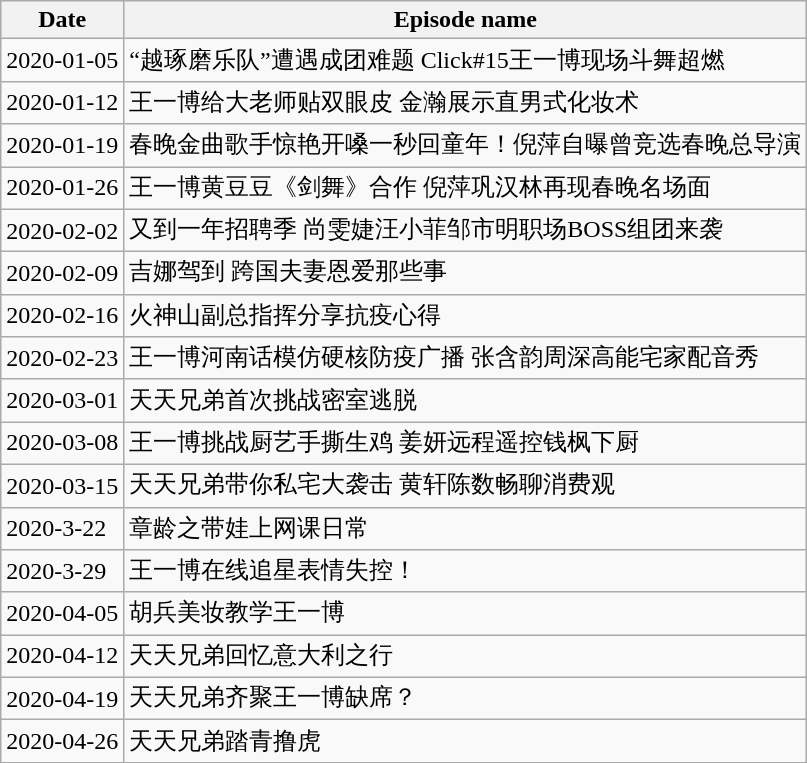<table class="wikitable mw-collapsible mw-collapsed">
<tr>
<th>Date</th>
<th>Episode name</th>
</tr>
<tr>
<td>2020-01-05</td>
<td>“越琢磨乐队”遭遇成团难题 Click#15王一博现场斗舞超燃</td>
</tr>
<tr>
<td>2020-01-12</td>
<td>王一博给大老师贴双眼皮 金瀚展示直男式化妆术</td>
</tr>
<tr>
<td>2020-01-19</td>
<td>春晚金曲歌手惊艳开嗓一秒回童年！倪萍自曝曾竞选春晚总导演</td>
</tr>
<tr>
<td>2020-01-26</td>
<td>王一博黄豆豆《剑舞》合作 倪萍巩汉林再现春晚名场面</td>
</tr>
<tr>
<td>2020-02-02</td>
<td>又到一年招聘季 尚雯婕汪小菲邹市明职场BOSS组团来袭</td>
</tr>
<tr>
<td>2020-02-09</td>
<td>吉娜驾到 跨国夫妻恩爱那些事</td>
</tr>
<tr>
<td>2020-02-16</td>
<td>火神山副总指挥分享抗疫心得</td>
</tr>
<tr>
<td>2020-02-23</td>
<td>王一博河南话模仿硬核防疫广播 张含韵周深高能宅家配音秀</td>
</tr>
<tr>
<td>2020-03-01</td>
<td>天天兄弟首次挑战密室逃脱</td>
</tr>
<tr>
<td>2020-03-08</td>
<td>王一博挑战厨艺手撕生鸡 姜妍远程遥控钱枫下厨</td>
</tr>
<tr>
<td>2020-03-15</td>
<td>天天兄弟带你私宅大袭击 黄轩陈数畅聊消费观</td>
</tr>
<tr>
<td>2020-3-22</td>
<td>章龄之带娃上网课日常</td>
</tr>
<tr>
<td>2020-3-29</td>
<td>王一博在线追星表情失控！</td>
</tr>
<tr>
<td>2020-04-05</td>
<td>胡兵美妆教学王一博</td>
</tr>
<tr>
<td>2020-04-12</td>
<td>天天兄弟回忆意大利之行</td>
</tr>
<tr>
<td>2020-04-19</td>
<td>天天兄弟齐聚王一博缺席？</td>
</tr>
<tr>
<td>2020-04-26</td>
<td>天天兄弟踏青撸虎</td>
</tr>
</table>
